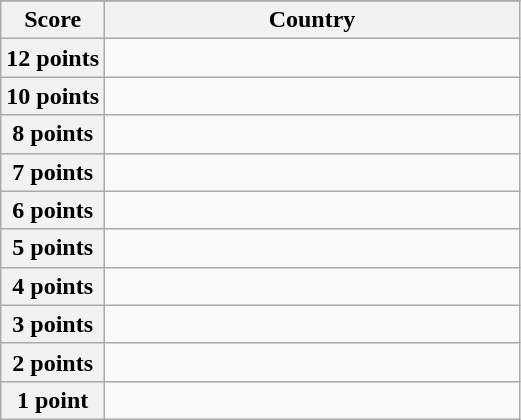<table class="wikitable">
<tr>
</tr>
<tr>
<th scope="col" width="20%">Score</th>
<th scope="col">Country</th>
</tr>
<tr>
<th scope="row">12 points</th>
<td></td>
</tr>
<tr>
<th scope="row">10 points</th>
<td></td>
</tr>
<tr>
<th scope="row">8 points</th>
<td></td>
</tr>
<tr>
<th scope="row">7 points</th>
<td></td>
</tr>
<tr>
<th scope="row">6 points</th>
<td></td>
</tr>
<tr>
<th scope="row">5 points</th>
<td></td>
</tr>
<tr>
<th scope="row">4 points</th>
<td></td>
</tr>
<tr>
<th scope="row">3 points</th>
<td></td>
</tr>
<tr>
<th scope="row">2 points</th>
<td></td>
</tr>
<tr>
<th scope="row">1 point</th>
<td></td>
</tr>
</table>
